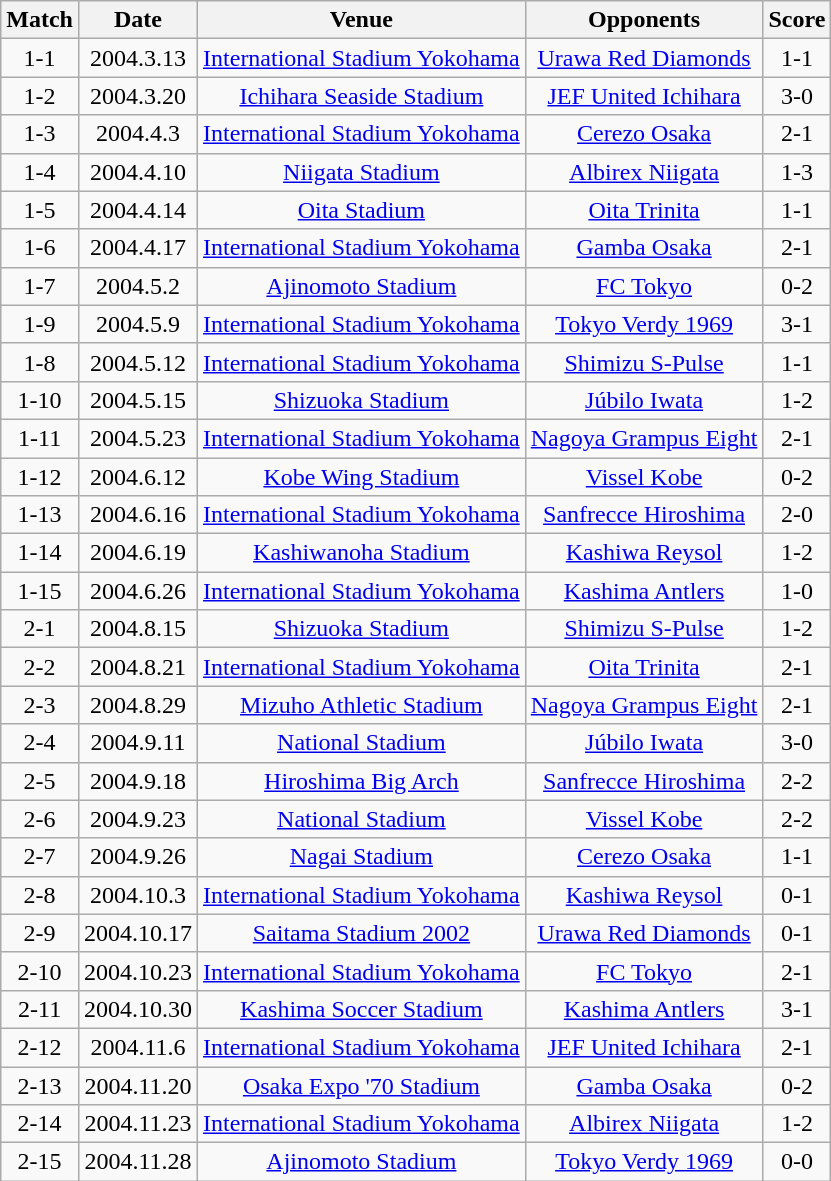<table class="wikitable" style="text-align:center;">
<tr>
<th>Match</th>
<th>Date</th>
<th>Venue</th>
<th>Opponents</th>
<th>Score</th>
</tr>
<tr>
<td>1-1</td>
<td>2004.3.13</td>
<td><a href='#'>International Stadium Yokohama</a></td>
<td><a href='#'>Urawa Red Diamonds</a></td>
<td>1-1</td>
</tr>
<tr>
<td>1-2</td>
<td>2004.3.20</td>
<td><a href='#'>Ichihara Seaside Stadium</a></td>
<td><a href='#'>JEF United Ichihara</a></td>
<td>3-0</td>
</tr>
<tr>
<td>1-3</td>
<td>2004.4.3</td>
<td><a href='#'>International Stadium Yokohama</a></td>
<td><a href='#'>Cerezo Osaka</a></td>
<td>2-1</td>
</tr>
<tr>
<td>1-4</td>
<td>2004.4.10</td>
<td><a href='#'>Niigata Stadium</a></td>
<td><a href='#'>Albirex Niigata</a></td>
<td>1-3</td>
</tr>
<tr>
<td>1-5</td>
<td>2004.4.14</td>
<td><a href='#'>Oita Stadium</a></td>
<td><a href='#'>Oita Trinita</a></td>
<td>1-1</td>
</tr>
<tr>
<td>1-6</td>
<td>2004.4.17</td>
<td><a href='#'>International Stadium Yokohama</a></td>
<td><a href='#'>Gamba Osaka</a></td>
<td>2-1</td>
</tr>
<tr>
<td>1-7</td>
<td>2004.5.2</td>
<td><a href='#'>Ajinomoto Stadium</a></td>
<td><a href='#'>FC Tokyo</a></td>
<td>0-2</td>
</tr>
<tr>
<td>1-9</td>
<td>2004.5.9</td>
<td><a href='#'>International Stadium Yokohama</a></td>
<td><a href='#'>Tokyo Verdy 1969</a></td>
<td>3-1</td>
</tr>
<tr>
<td>1-8</td>
<td>2004.5.12</td>
<td><a href='#'>International Stadium Yokohama</a></td>
<td><a href='#'>Shimizu S-Pulse</a></td>
<td>1-1</td>
</tr>
<tr>
<td>1-10</td>
<td>2004.5.15</td>
<td><a href='#'>Shizuoka Stadium</a></td>
<td><a href='#'>Júbilo Iwata</a></td>
<td>1-2</td>
</tr>
<tr>
<td>1-11</td>
<td>2004.5.23</td>
<td><a href='#'>International Stadium Yokohama</a></td>
<td><a href='#'>Nagoya Grampus Eight</a></td>
<td>2-1</td>
</tr>
<tr>
<td>1-12</td>
<td>2004.6.12</td>
<td><a href='#'>Kobe Wing Stadium</a></td>
<td><a href='#'>Vissel Kobe</a></td>
<td>0-2</td>
</tr>
<tr>
<td>1-13</td>
<td>2004.6.16</td>
<td><a href='#'>International Stadium Yokohama</a></td>
<td><a href='#'>Sanfrecce Hiroshima</a></td>
<td>2-0</td>
</tr>
<tr>
<td>1-14</td>
<td>2004.6.19</td>
<td><a href='#'>Kashiwanoha Stadium</a></td>
<td><a href='#'>Kashiwa Reysol</a></td>
<td>1-2</td>
</tr>
<tr>
<td>1-15</td>
<td>2004.6.26</td>
<td><a href='#'>International Stadium Yokohama</a></td>
<td><a href='#'>Kashima Antlers</a></td>
<td>1-0</td>
</tr>
<tr>
<td>2-1</td>
<td>2004.8.15</td>
<td><a href='#'>Shizuoka Stadium</a></td>
<td><a href='#'>Shimizu S-Pulse</a></td>
<td>1-2</td>
</tr>
<tr>
<td>2-2</td>
<td>2004.8.21</td>
<td><a href='#'>International Stadium Yokohama</a></td>
<td><a href='#'>Oita Trinita</a></td>
<td>2-1</td>
</tr>
<tr>
<td>2-3</td>
<td>2004.8.29</td>
<td><a href='#'>Mizuho Athletic Stadium</a></td>
<td><a href='#'>Nagoya Grampus Eight</a></td>
<td>2-1</td>
</tr>
<tr>
<td>2-4</td>
<td>2004.9.11</td>
<td><a href='#'>National Stadium</a></td>
<td><a href='#'>Júbilo Iwata</a></td>
<td>3-0</td>
</tr>
<tr>
<td>2-5</td>
<td>2004.9.18</td>
<td><a href='#'>Hiroshima Big Arch</a></td>
<td><a href='#'>Sanfrecce Hiroshima</a></td>
<td>2-2</td>
</tr>
<tr>
<td>2-6</td>
<td>2004.9.23</td>
<td><a href='#'>National Stadium</a></td>
<td><a href='#'>Vissel Kobe</a></td>
<td>2-2</td>
</tr>
<tr>
<td>2-7</td>
<td>2004.9.26</td>
<td><a href='#'>Nagai Stadium</a></td>
<td><a href='#'>Cerezo Osaka</a></td>
<td>1-1</td>
</tr>
<tr>
<td>2-8</td>
<td>2004.10.3</td>
<td><a href='#'>International Stadium Yokohama</a></td>
<td><a href='#'>Kashiwa Reysol</a></td>
<td>0-1</td>
</tr>
<tr>
<td>2-9</td>
<td>2004.10.17</td>
<td><a href='#'>Saitama Stadium 2002</a></td>
<td><a href='#'>Urawa Red Diamonds</a></td>
<td>0-1</td>
</tr>
<tr>
<td>2-10</td>
<td>2004.10.23</td>
<td><a href='#'>International Stadium Yokohama</a></td>
<td><a href='#'>FC Tokyo</a></td>
<td>2-1</td>
</tr>
<tr>
<td>2-11</td>
<td>2004.10.30</td>
<td><a href='#'>Kashima Soccer Stadium</a></td>
<td><a href='#'>Kashima Antlers</a></td>
<td>3-1</td>
</tr>
<tr>
<td>2-12</td>
<td>2004.11.6</td>
<td><a href='#'>International Stadium Yokohama</a></td>
<td><a href='#'>JEF United Ichihara</a></td>
<td>2-1</td>
</tr>
<tr>
<td>2-13</td>
<td>2004.11.20</td>
<td><a href='#'>Osaka Expo '70 Stadium</a></td>
<td><a href='#'>Gamba Osaka</a></td>
<td>0-2</td>
</tr>
<tr>
<td>2-14</td>
<td>2004.11.23</td>
<td><a href='#'>International Stadium Yokohama</a></td>
<td><a href='#'>Albirex Niigata</a></td>
<td>1-2</td>
</tr>
<tr>
<td>2-15</td>
<td>2004.11.28</td>
<td><a href='#'>Ajinomoto Stadium</a></td>
<td><a href='#'>Tokyo Verdy 1969</a></td>
<td>0-0</td>
</tr>
</table>
